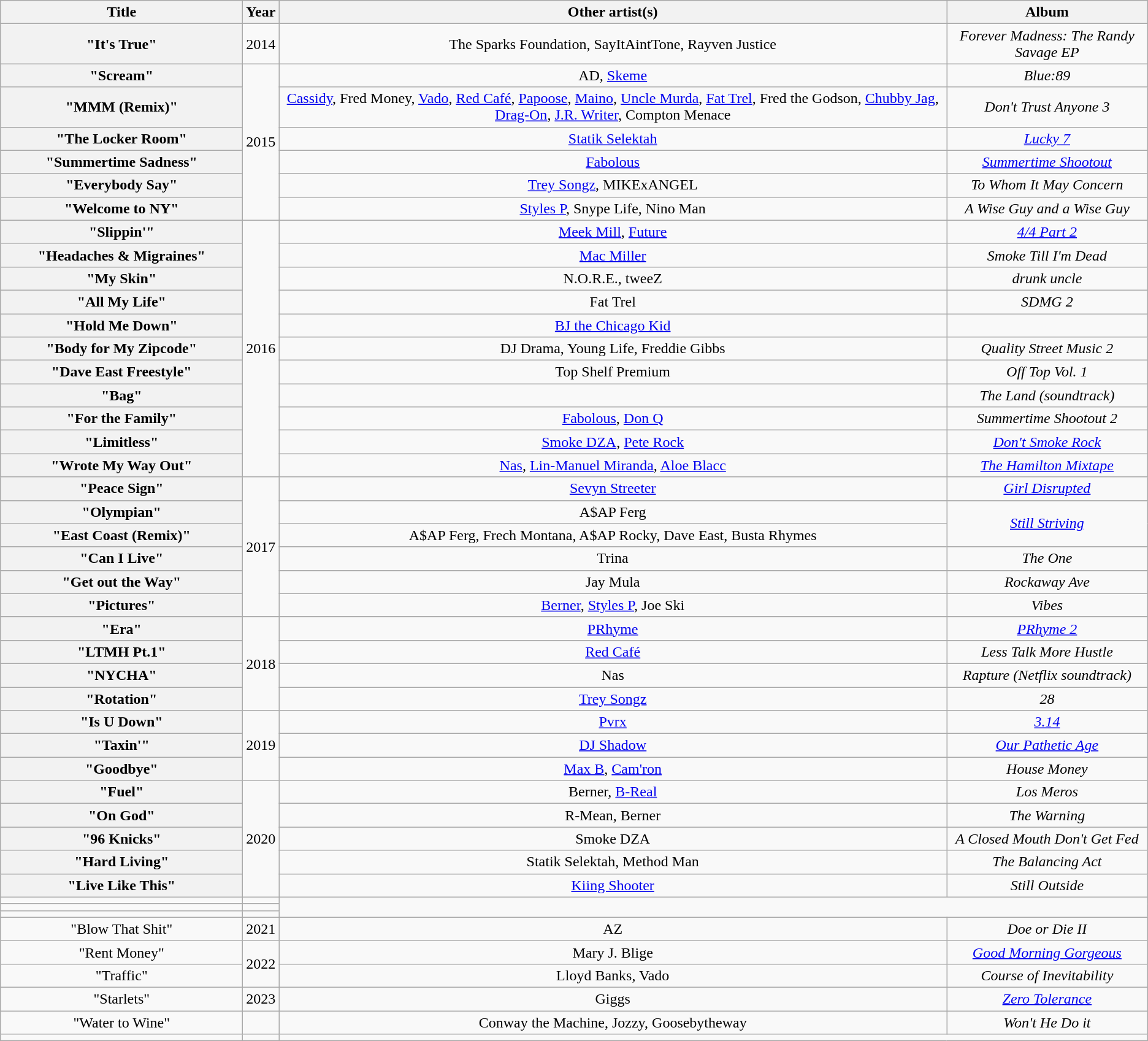<table class="wikitable plainrowheaders" style="text-align:center;">
<tr>
<th scope="col" style="width:16em;">Title</th>
<th scope="col">Year</th>
<th scope="col">Other artist(s)</th>
<th scope="col">Album</th>
</tr>
<tr>
<th scope="row">"It's True"</th>
<td>2014</td>
<td>The Sparks Foundation, SayItAintTone, Rayven Justice</td>
<td><em>Forever Madness: The Randy Savage EP</em></td>
</tr>
<tr>
<th scope="row">"Scream"</th>
<td rowspan="6">2015</td>
<td>AD, <a href='#'>Skeme</a></td>
<td><em>Blue:89</em></td>
</tr>
<tr>
<th scope="row">"MMM (Remix)"</th>
<td><a href='#'>Cassidy</a>, Fred Money, <a href='#'>Vado</a>, <a href='#'>Red Café</a>, <a href='#'>Papoose</a>, <a href='#'>Maino</a>, <a href='#'>Uncle Murda</a>, <a href='#'>Fat Trel</a>, Fred the Godson, <a href='#'>Chubby Jag</a>, <a href='#'>Drag-On</a>, <a href='#'>J.R. Writer</a>, Compton Menace</td>
<td><em>Don't Trust Anyone 3</em></td>
</tr>
<tr>
<th scope="row">"The Locker Room"</th>
<td><a href='#'>Statik Selektah</a></td>
<td><em><a href='#'>Lucky 7</a></em></td>
</tr>
<tr>
<th scope="row">"Summertime Sadness"</th>
<td><a href='#'>Fabolous</a></td>
<td><em><a href='#'>Summertime Shootout</a></em></td>
</tr>
<tr>
<th scope="row">"Everybody Say"</th>
<td><a href='#'>Trey Songz</a>, MIKExANGEL</td>
<td><em>To Whom It May Concern</em></td>
</tr>
<tr>
<th scope="row">"Welcome to NY"</th>
<td><a href='#'>Styles P</a>, Snype Life, Nino Man</td>
<td><em>A Wise Guy and a Wise Guy</em></td>
</tr>
<tr>
<th scope="row">"Slippin'"</th>
<td rowspan="11">2016</td>
<td><a href='#'>Meek Mill</a>, <a href='#'>Future</a></td>
<td><em><a href='#'>4/4 Part 2</a></em></td>
</tr>
<tr>
<th scope="row">"Headaches & Migraines"</th>
<td><a href='#'>Mac Miller</a></td>
<td><em>Smoke Till I'm Dead</em></td>
</tr>
<tr>
<th>"My Skin"</th>
<td>N.O.R.E., tweeZ</td>
<td><em>drunk uncle</em></td>
</tr>
<tr>
<th scope="row">"All My Life"</th>
<td>Fat Trel</td>
<td><em>SDMG 2</em></td>
</tr>
<tr>
<th scope="row">"Hold Me Down"</th>
<td><a href='#'>BJ the Chicago Kid</a></td>
<td></td>
</tr>
<tr>
<th>"Body for My Zipcode"</th>
<td>DJ Drama, Young Life, Freddie Gibbs</td>
<td><em>Quality Street Music 2</em></td>
</tr>
<tr>
<th scope="row">"Dave East Freestyle"</th>
<td>Top Shelf Premium</td>
<td><em>Off Top Vol. 1</em></td>
</tr>
<tr>
<th>"Bag"</th>
<td></td>
<td><em>The Land (soundtrack)</em></td>
</tr>
<tr>
<th scope="row">"For the Family"</th>
<td><a href='#'>Fabolous</a>, <a href='#'>Don Q</a></td>
<td><em>Summertime Shootout 2</em></td>
</tr>
<tr>
<th scope="row">"Limitless"</th>
<td><a href='#'>Smoke DZA</a>, <a href='#'>Pete Rock</a></td>
<td><em><a href='#'>Don't Smoke Rock</a></em></td>
</tr>
<tr>
<th scope="row">"Wrote My Way Out"</th>
<td><a href='#'>Nas</a>, <a href='#'>Lin-Manuel Miranda</a>, <a href='#'>Aloe Blacc</a></td>
<td><em><a href='#'>The Hamilton Mixtape</a></em></td>
</tr>
<tr>
<th scope="row">"Peace Sign"</th>
<td rowspan="6">2017</td>
<td><a href='#'>Sevyn Streeter</a></td>
<td><em><a href='#'>Girl Disrupted</a></em></td>
</tr>
<tr>
<th>"Olympian"</th>
<td>A$AP Ferg</td>
<td rowspan="2"><a href='#'><em>Still Striving</em></a></td>
</tr>
<tr>
<th>"East Coast (Remix)"</th>
<td>A$AP Ferg, Frech Montana, A$AP Rocky, Dave East, Busta Rhymes</td>
</tr>
<tr>
<th>"Can I Live"</th>
<td>Trina</td>
<td><em>The One</em></td>
</tr>
<tr>
<th scope="row">"Get out the Way"</th>
<td>Jay Mula</td>
<td><em>Rockaway Ave</em></td>
</tr>
<tr>
<th scope="row">"Pictures"</th>
<td><a href='#'>Berner</a>, <a href='#'>Styles P</a>, Joe Ski</td>
<td><em>Vibes</em></td>
</tr>
<tr>
<th scope="row">"Era"</th>
<td rowspan="4">2018</td>
<td><a href='#'>PRhyme</a></td>
<td><em><a href='#'>PRhyme 2</a></em></td>
</tr>
<tr>
<th scope="row">"LTMH Pt.1"</th>
<td><a href='#'>Red Café</a></td>
<td><em>Less Talk More Hustle</em></td>
</tr>
<tr>
<th>"NYCHA"</th>
<td>Nas</td>
<td><em>Rapture (Netflix soundtrack)</em></td>
</tr>
<tr>
<th scope="row">"Rotation"</th>
<td><a href='#'>Trey Songz</a></td>
<td><em>28</em></td>
</tr>
<tr>
<th scope="row">"Is U Down"</th>
<td rowspan="3">2019</td>
<td><a href='#'>Pvrx</a></td>
<td><em><a href='#'>3.14</a></em></td>
</tr>
<tr>
<th>"Taxin'"</th>
<td><a href='#'>DJ Shadow</a></td>
<td><a href='#'><em>Our Pathetic Age</em></a></td>
</tr>
<tr>
<th scope="row">"Goodbye"</th>
<td><a href='#'>Max B</a>, <a href='#'>Cam'ron</a></td>
<td><em>House Money</em></td>
</tr>
<tr>
<th scope="row">"Fuel"</th>
<td rowspan="5">2020</td>
<td>Berner, <a href='#'>B-Real</a></td>
<td><em>Los Meros</em></td>
</tr>
<tr>
<th scope="row">"On God"</th>
<td>R-Mean, Berner</td>
<td><em>The Warning</em></td>
</tr>
<tr>
<th>"96 Knicks"</th>
<td>Smoke DZA</td>
<td><em>A Closed Mouth Don't Get Fed</em></td>
</tr>
<tr>
<th>"Hard Living"</th>
<td>Statik Selektah, Method Man</td>
<td><em>The Balancing Act</em></td>
</tr>
<tr>
<th scope="row">"Live Like This"</th>
<td><a href='#'>Kiing Shooter</a></td>
<td><em>Still Outside</em></td>
</tr>
<tr>
<td></td>
<td></td>
</tr>
<tr>
<td></td>
<td></td>
</tr>
<tr>
<td></td>
<td></td>
</tr>
<tr>
<td>"Blow That Shit"</td>
<td>2021</td>
<td>AZ</td>
<td><em>Doe or Die II</em></td>
</tr>
<tr>
<td>"Rent Money"</td>
<td rowspan="2">2022</td>
<td>Mary J. Blige</td>
<td><a href='#'><em>Good Morning Gorgeous</em></a></td>
</tr>
<tr>
<td>"Traffic"</td>
<td>Lloyd Banks, Vado</td>
<td><em>Course of Inevitability</em></td>
</tr>
<tr>
<td>"Starlets"</td>
<td>2023</td>
<td>Giggs</td>
<td><a href='#'><em>Zero Tolerance</em></a></td>
</tr>
<tr>
<td>"Water to Wine"</td>
<td></td>
<td>Conway the Machine, Jozzy, Goosebytheway</td>
<td><em>Won't He Do it</em></td>
</tr>
<tr>
<td></td>
<td></td>
</tr>
</table>
